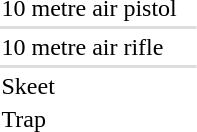<table>
<tr>
<td>10 metre air pistol<br></td>
<td></td>
<td></td>
<td></td>
</tr>
<tr bgcolor=#DDDDDD>
<td colspan=7></td>
</tr>
<tr>
<td>10 metre air rifle<br></td>
<td></td>
<td></td>
<td></td>
</tr>
<tr bgcolor=#DDDDDD>
<td colspan=7></td>
</tr>
<tr>
<td>Skeet<br></td>
<td></td>
<td></td>
<td></td>
</tr>
<tr>
<td>Trap<br></td>
<td></td>
<td></td>
<td></td>
</tr>
</table>
